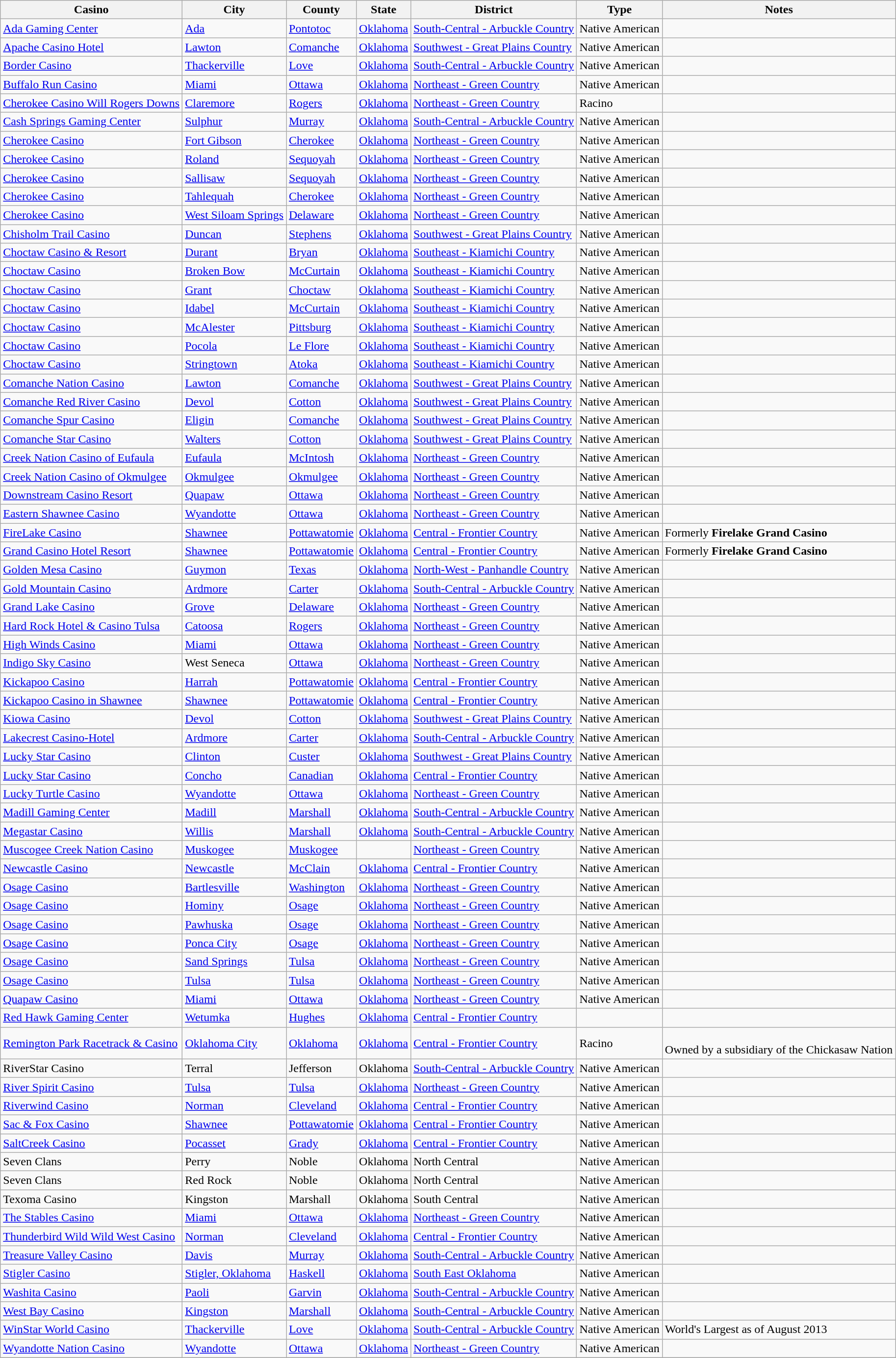<table class="wikitable sortable">
<tr>
<th>Casino</th>
<th>City</th>
<th>County</th>
<th>State</th>
<th>District</th>
<th>Type</th>
<th>Notes<br><onlyinclude></th>
</tr>
<tr>
<td><a href='#'>Ada Gaming Center</a></td>
<td><a href='#'>Ada</a></td>
<td><a href='#'>Pontotoc</a></td>
<td><a href='#'>Oklahoma</a></td>
<td><a href='#'>South-Central - Arbuckle Country</a></td>
<td>Native American</td>
<td></td>
</tr>
<tr>
<td><a href='#'>Apache Casino Hotel</a></td>
<td><a href='#'>Lawton</a></td>
<td><a href='#'>Comanche</a></td>
<td><a href='#'>Oklahoma</a></td>
<td><a href='#'>Southwest - Great Plains Country</a></td>
<td>Native American</td>
<td></td>
</tr>
<tr>
<td><a href='#'>Border Casino</a></td>
<td><a href='#'>Thackerville</a></td>
<td><a href='#'>Love</a></td>
<td><a href='#'>Oklahoma</a></td>
<td><a href='#'>South-Central - Arbuckle Country</a></td>
<td>Native American</td>
<td></td>
</tr>
<tr>
<td><a href='#'>Buffalo Run Casino</a></td>
<td><a href='#'>Miami</a></td>
<td><a href='#'>Ottawa</a></td>
<td><a href='#'>Oklahoma</a></td>
<td><a href='#'>Northeast - Green Country</a></td>
<td>Native American</td>
<td></td>
</tr>
<tr>
<td><a href='#'>Cherokee Casino Will Rogers Downs</a></td>
<td><a href='#'>Claremore</a></td>
<td><a href='#'>Rogers</a></td>
<td><a href='#'>Oklahoma</a></td>
<td><a href='#'>Northeast - Green Country</a></td>
<td>Racino</td>
<td></td>
</tr>
<tr>
<td><a href='#'>Cash Springs Gaming Center</a></td>
<td><a href='#'>Sulphur</a></td>
<td><a href='#'>Murray</a></td>
<td><a href='#'>Oklahoma</a></td>
<td><a href='#'>South-Central - Arbuckle Country</a></td>
<td>Native American</td>
<td></td>
</tr>
<tr closed>
<td><a href='#'>Cherokee Casino</a></td>
<td><a href='#'>Fort Gibson</a></td>
<td><a href='#'>Cherokee</a></td>
<td><a href='#'>Oklahoma</a></td>
<td><a href='#'>Northeast - Green Country</a></td>
<td>Native American</td>
<td></td>
</tr>
<tr>
<td><a href='#'>Cherokee Casino</a></td>
<td><a href='#'>Roland</a></td>
<td><a href='#'>Sequoyah</a></td>
<td><a href='#'>Oklahoma</a></td>
<td><a href='#'>Northeast - Green Country</a></td>
<td>Native American</td>
<td></td>
</tr>
<tr>
<td><a href='#'>Cherokee Casino</a></td>
<td><a href='#'>Sallisaw</a></td>
<td><a href='#'>Sequoyah</a></td>
<td><a href='#'>Oklahoma</a></td>
<td><a href='#'>Northeast - Green Country</a></td>
<td>Native American</td>
<td></td>
</tr>
<tr>
<td><a href='#'>Cherokee Casino</a></td>
<td><a href='#'>Tahlequah</a></td>
<td><a href='#'>Cherokee</a></td>
<td><a href='#'>Oklahoma</a></td>
<td><a href='#'>Northeast - Green Country</a></td>
<td>Native American</td>
<td></td>
</tr>
<tr>
<td><a href='#'>Cherokee Casino</a></td>
<td><a href='#'>West Siloam Springs</a></td>
<td><a href='#'>Delaware</a></td>
<td><a href='#'>Oklahoma</a></td>
<td><a href='#'>Northeast - Green Country</a></td>
<td>Native American</td>
<td></td>
</tr>
<tr>
<td><a href='#'>Chisholm Trail Casino</a></td>
<td><a href='#'>Duncan</a></td>
<td><a href='#'>Stephens</a></td>
<td><a href='#'>Oklahoma</a></td>
<td><a href='#'>Southwest - Great Plains Country</a></td>
<td>Native American</td>
<td></td>
</tr>
<tr>
<td><a href='#'>Choctaw Casino & Resort</a></td>
<td><a href='#'>Durant</a></td>
<td><a href='#'>Bryan</a></td>
<td><a href='#'>Oklahoma</a></td>
<td><a href='#'>Southeast - Kiamichi Country</a></td>
<td>Native American</td>
<td></td>
</tr>
<tr>
<td><a href='#'>Choctaw Casino</a></td>
<td><a href='#'>Broken Bow</a></td>
<td><a href='#'>McCurtain</a></td>
<td><a href='#'>Oklahoma</a></td>
<td><a href='#'>Southeast - Kiamichi Country</a></td>
<td>Native American</td>
<td></td>
</tr>
<tr>
<td><a href='#'>Choctaw Casino</a></td>
<td><a href='#'>Grant</a></td>
<td><a href='#'>Choctaw</a></td>
<td><a href='#'>Oklahoma</a></td>
<td><a href='#'>Southeast - Kiamichi Country</a></td>
<td>Native American</td>
<td></td>
</tr>
<tr>
<td><a href='#'>Choctaw Casino</a></td>
<td><a href='#'>Idabel</a></td>
<td><a href='#'>McCurtain</a></td>
<td><a href='#'>Oklahoma</a></td>
<td><a href='#'>Southeast - Kiamichi Country</a></td>
<td>Native American</td>
<td></td>
</tr>
<tr>
<td><a href='#'>Choctaw Casino</a></td>
<td><a href='#'>McAlester</a></td>
<td><a href='#'>Pittsburg</a></td>
<td><a href='#'>Oklahoma</a></td>
<td><a href='#'>Southeast - Kiamichi Country</a></td>
<td>Native American</td>
<td></td>
</tr>
<tr>
<td><a href='#'>Choctaw Casino</a></td>
<td><a href='#'>Pocola</a></td>
<td><a href='#'>Le Flore</a></td>
<td><a href='#'>Oklahoma</a></td>
<td><a href='#'>Southeast - Kiamichi Country</a></td>
<td>Native American</td>
<td></td>
</tr>
<tr>
<td><a href='#'>Choctaw Casino</a></td>
<td><a href='#'>Stringtown</a></td>
<td><a href='#'>Atoka</a></td>
<td><a href='#'>Oklahoma</a></td>
<td><a href='#'>Southeast - Kiamichi Country</a></td>
<td>Native American</td>
<td></td>
</tr>
<tr>
<td><a href='#'>Comanche Nation Casino</a></td>
<td><a href='#'>Lawton</a></td>
<td><a href='#'>Comanche</a></td>
<td><a href='#'>Oklahoma</a></td>
<td><a href='#'>Southwest - Great Plains Country</a></td>
<td>Native American</td>
<td></td>
</tr>
<tr>
<td><a href='#'>Comanche Red River Casino</a></td>
<td><a href='#'>Devol</a></td>
<td><a href='#'>Cotton</a></td>
<td><a href='#'>Oklahoma</a></td>
<td><a href='#'>Southwest - Great Plains Country</a></td>
<td>Native American</td>
<td></td>
</tr>
<tr>
<td><a href='#'>Comanche Spur Casino</a></td>
<td><a href='#'>Eligin</a></td>
<td><a href='#'>Comanche</a></td>
<td><a href='#'>Oklahoma</a></td>
<td><a href='#'>Southwest - Great Plains Country</a></td>
<td>Native American</td>
<td></td>
</tr>
<tr>
<td><a href='#'>Comanche Star Casino</a></td>
<td><a href='#'>Walters</a></td>
<td><a href='#'>Cotton</a></td>
<td><a href='#'>Oklahoma</a></td>
<td><a href='#'>Southwest - Great Plains Country</a></td>
<td>Native American</td>
<td></td>
</tr>
<tr>
<td><a href='#'>Creek Nation Casino of Eufaula</a></td>
<td><a href='#'>Eufaula</a></td>
<td><a href='#'>McIntosh</a></td>
<td><a href='#'>Oklahoma</a></td>
<td><a href='#'>Northeast - Green Country</a></td>
<td>Native American</td>
<td></td>
</tr>
<tr>
<td><a href='#'>Creek Nation Casino of Okmulgee</a></td>
<td><a href='#'>Okmulgee</a></td>
<td><a href='#'>Okmulgee</a></td>
<td><a href='#'>Oklahoma</a></td>
<td><a href='#'>Northeast - Green Country</a></td>
<td>Native American</td>
<td></td>
</tr>
<tr>
<td><a href='#'>Downstream Casino Resort</a></td>
<td><a href='#'>Quapaw</a></td>
<td><a href='#'>Ottawa</a></td>
<td><a href='#'>Oklahoma</a></td>
<td><a href='#'>Northeast - Green Country</a></td>
<td>Native American</td>
<td></td>
</tr>
<tr>
<td><a href='#'>Eastern Shawnee Casino</a></td>
<td><a href='#'>Wyandotte</a></td>
<td><a href='#'>Ottawa</a></td>
<td><a href='#'>Oklahoma</a></td>
<td><a href='#'>Northeast - Green Country</a></td>
<td>Native American</td>
<td></td>
</tr>
<tr>
<td><a href='#'>FireLake Casino</a></td>
<td><a href='#'>Shawnee</a></td>
<td><a href='#'>Pottawatomie</a></td>
<td><a href='#'>Oklahoma</a></td>
<td><a href='#'>Central - Frontier Country</a></td>
<td>Native American</td>
<td>Formerly <strong>Firelake Grand Casino</strong></td>
</tr>
<tr>
<td><a href='#'>Grand Casino Hotel Resort</a></td>
<td><a href='#'>Shawnee</a></td>
<td><a href='#'>Pottawatomie</a></td>
<td><a href='#'>Oklahoma</a></td>
<td><a href='#'>Central - Frontier Country</a></td>
<td>Native American</td>
<td>Formerly <strong>Firelake Grand Casino</strong></td>
</tr>
<tr>
<td><a href='#'>Golden Mesa Casino</a></td>
<td><a href='#'>Guymon</a></td>
<td><a href='#'>Texas</a></td>
<td><a href='#'>Oklahoma</a></td>
<td><a href='#'>North-West - Panhandle Country</a></td>
<td>Native American</td>
<td></td>
</tr>
<tr>
<td><a href='#'>Gold Mountain Casino</a></td>
<td><a href='#'>Ardmore</a></td>
<td><a href='#'>Carter</a></td>
<td><a href='#'>Oklahoma</a></td>
<td><a href='#'>South-Central - Arbuckle Country</a></td>
<td>Native American</td>
<td></td>
</tr>
<tr>
<td><a href='#'>Grand Lake Casino</a></td>
<td><a href='#'>Grove</a></td>
<td><a href='#'>Delaware</a></td>
<td><a href='#'>Oklahoma</a></td>
<td><a href='#'>Northeast - Green Country</a></td>
<td>Native American</td>
<td></td>
</tr>
<tr>
<td><a href='#'>Hard Rock Hotel & Casino Tulsa</a></td>
<td><a href='#'>Catoosa</a></td>
<td><a href='#'>Rogers</a></td>
<td><a href='#'>Oklahoma</a></td>
<td><a href='#'>Northeast - Green Country</a></td>
<td>Native American</td>
<td></td>
</tr>
<tr>
<td><a href='#'>High Winds Casino</a></td>
<td><a href='#'>Miami</a></td>
<td><a href='#'>Ottawa</a></td>
<td><a href='#'>Oklahoma</a></td>
<td><a href='#'>Northeast - Green Country</a></td>
<td>Native American</td>
<td></td>
</tr>
<tr>
<td><a href='#'>Indigo Sky Casino</a></td>
<td>West Seneca</td>
<td><a href='#'>Ottawa</a></td>
<td><a href='#'>Oklahoma</a></td>
<td><a href='#'>Northeast - Green Country</a></td>
<td>Native American</td>
<td></td>
</tr>
<tr>
<td><a href='#'>Kickapoo Casino</a></td>
<td><a href='#'>Harrah</a></td>
<td><a href='#'>Pottawatomie</a></td>
<td><a href='#'>Oklahoma</a></td>
<td><a href='#'>Central - Frontier Country</a></td>
<td>Native American</td>
<td></td>
</tr>
<tr>
<td><a href='#'>Kickapoo Casino in Shawnee</a></td>
<td><a href='#'>Shawnee</a></td>
<td><a href='#'>Pottawatomie</a></td>
<td><a href='#'>Oklahoma</a></td>
<td><a href='#'>Central - Frontier Country</a></td>
<td>Native American</td>
<td></td>
</tr>
<tr>
<td><a href='#'>Kiowa Casino</a></td>
<td><a href='#'>Devol</a></td>
<td><a href='#'>Cotton</a></td>
<td><a href='#'>Oklahoma</a></td>
<td><a href='#'>Southwest - Great Plains Country</a></td>
<td>Native American</td>
<td></td>
</tr>
<tr>
<td><a href='#'>Lakecrest Casino-Hotel</a></td>
<td><a href='#'>Ardmore</a></td>
<td><a href='#'>Carter</a></td>
<td><a href='#'>Oklahoma</a></td>
<td><a href='#'>South-Central - Arbuckle Country</a></td>
<td>Native American</td>
<td></td>
</tr>
<tr>
<td><a href='#'>Lucky Star Casino</a></td>
<td><a href='#'>Clinton</a></td>
<td><a href='#'>Custer</a></td>
<td><a href='#'>Oklahoma</a></td>
<td><a href='#'>Southwest - Great Plains Country</a></td>
<td>Native American</td>
<td></td>
</tr>
<tr>
<td><a href='#'>Lucky Star Casino</a></td>
<td><a href='#'>Concho</a></td>
<td><a href='#'>Canadian</a></td>
<td><a href='#'>Oklahoma</a></td>
<td><a href='#'>Central - Frontier Country</a></td>
<td>Native American</td>
<td></td>
</tr>
<tr>
<td><a href='#'>Lucky Turtle Casino</a></td>
<td><a href='#'>Wyandotte</a></td>
<td><a href='#'>Ottawa</a></td>
<td><a href='#'>Oklahoma</a></td>
<td><a href='#'>Northeast - Green Country</a></td>
<td>Native American</td>
<td></td>
</tr>
<tr>
<td><a href='#'>Madill Gaming Center</a></td>
<td><a href='#'>Madill</a></td>
<td><a href='#'>Marshall</a></td>
<td><a href='#'>Oklahoma</a></td>
<td><a href='#'>South-Central - Arbuckle Country</a></td>
<td>Native American</td>
<td></td>
</tr>
<tr>
<td><a href='#'>Megastar Casino</a></td>
<td><a href='#'>Willis</a></td>
<td><a href='#'>Marshall</a></td>
<td><a href='#'>Oklahoma</a></td>
<td><a href='#'>South-Central - Arbuckle Country</a></td>
<td>Native American</td>
<td></td>
</tr>
<tr>
<td><a href='#'>Muscogee Creek Nation Casino</a></td>
<td><a href='#'>Muskogee</a></td>
<td><a href='#'>Muskogee</a></td>
<td></td>
<td><a href='#'>Northeast - Green Country</a></td>
<td>Native American</td>
<td></td>
</tr>
<tr>
<td><a href='#'>Newcastle Casino</a></td>
<td><a href='#'>Newcastle</a></td>
<td><a href='#'>McClain</a></td>
<td><a href='#'>Oklahoma</a></td>
<td><a href='#'>Central - Frontier Country</a></td>
<td>Native American</td>
<td></td>
</tr>
<tr>
<td><a href='#'>Osage Casino</a></td>
<td><a href='#'>Bartlesville</a></td>
<td><a href='#'>Washington</a></td>
<td><a href='#'>Oklahoma</a></td>
<td><a href='#'>Northeast - Green Country</a></td>
<td>Native American</td>
<td></td>
</tr>
<tr>
<td><a href='#'>Osage Casino</a></td>
<td><a href='#'>Hominy</a></td>
<td><a href='#'>Osage</a></td>
<td><a href='#'>Oklahoma</a></td>
<td><a href='#'>Northeast - Green Country</a></td>
<td>Native American</td>
<td></td>
</tr>
<tr>
<td><a href='#'>Osage Casino</a></td>
<td><a href='#'>Pawhuska</a></td>
<td><a href='#'>Osage</a></td>
<td><a href='#'>Oklahoma</a></td>
<td><a href='#'>Northeast - Green Country</a></td>
<td>Native American</td>
<td></td>
</tr>
<tr>
<td><a href='#'>Osage Casino</a></td>
<td><a href='#'>Ponca City</a></td>
<td><a href='#'>Osage</a></td>
<td><a href='#'>Oklahoma</a></td>
<td><a href='#'>Northeast - Green Country</a></td>
<td>Native American</td>
<td></td>
</tr>
<tr>
<td><a href='#'>Osage Casino</a></td>
<td><a href='#'>Sand Springs</a></td>
<td><a href='#'>Tulsa</a></td>
<td><a href='#'>Oklahoma</a></td>
<td><a href='#'>Northeast - Green Country</a></td>
<td>Native American</td>
<td></td>
</tr>
<tr>
<td><a href='#'>Osage Casino</a></td>
<td><a href='#'>Tulsa</a></td>
<td><a href='#'>Tulsa</a></td>
<td><a href='#'>Oklahoma</a></td>
<td><a href='#'>Northeast - Green Country</a></td>
<td>Native American</td>
<td></td>
</tr>
<tr>
<td><a href='#'>Quapaw Casino</a></td>
<td><a href='#'>Miami</a></td>
<td><a href='#'>Ottawa</a></td>
<td><a href='#'>Oklahoma</a></td>
<td><a href='#'>Northeast - Green Country</a></td>
<td>Native American</td>
<td></td>
</tr>
<tr>
<td><a href='#'>Red Hawk Gaming Center</a></td>
<td><a href='#'>Wetumka</a></td>
<td><a href='#'>Hughes</a></td>
<td><a href='#'>Oklahoma</a></td>
<td><a href='#'>Central - Frontier Country</a></td>
<td></td>
<td></td>
</tr>
<tr>
<td><a href='#'>Remington Park Racetrack & Casino</a></td>
<td><a href='#'>Oklahoma City</a></td>
<td><a href='#'>Oklahoma</a></td>
<td><a href='#'>Oklahoma</a></td>
<td><a href='#'>Central - Frontier Country</a></td>
<td>Racino</td>
<td><br>Owned by a subsidiary of the Chickasaw Nation</td>
</tr>
<tr>
<td>RiverStar Casino</td>
<td>Terral</td>
<td>Jefferson</td>
<td>Oklahoma</td>
<td><a href='#'>South-Central - Arbuckle Country</a></td>
<td>Native American</td>
<td></td>
</tr>
<tr>
<td><a href='#'>River Spirit Casino</a></td>
<td><a href='#'>Tulsa</a></td>
<td><a href='#'>Tulsa</a></td>
<td><a href='#'>Oklahoma</a></td>
<td><a href='#'>Northeast - Green Country</a></td>
<td>Native American</td>
<td></td>
</tr>
<tr>
<td><a href='#'>Riverwind Casino</a></td>
<td><a href='#'>Norman</a></td>
<td><a href='#'>Cleveland</a></td>
<td><a href='#'>Oklahoma</a></td>
<td><a href='#'>Central - Frontier Country</a></td>
<td>Native American</td>
<td></td>
</tr>
<tr>
<td><a href='#'>Sac & Fox Casino</a></td>
<td><a href='#'>Shawnee</a></td>
<td><a href='#'>Pottawatomie</a></td>
<td><a href='#'>Oklahoma</a></td>
<td><a href='#'>Central - Frontier Country</a></td>
<td>Native American</td>
<td></td>
</tr>
<tr>
<td><a href='#'>SaltCreek Casino</a></td>
<td><a href='#'>Pocasset</a></td>
<td><a href='#'>Grady</a></td>
<td><a href='#'>Oklahoma</a></td>
<td><a href='#'>Central - Frontier Country</a></td>
<td>Native American</td>
<td></td>
</tr>
<tr>
<td>Seven Clans</td>
<td>Perry</td>
<td>Noble</td>
<td>Oklahoma</td>
<td>North Central</td>
<td>Native American</td>
<td></td>
</tr>
<tr>
<td>Seven Clans</td>
<td>Red Rock</td>
<td>Noble</td>
<td>Oklahoma</td>
<td>North Central</td>
<td>Native American</td>
<td></td>
</tr>
<tr>
<td>Texoma Casino</td>
<td>Kingston</td>
<td>Marshall</td>
<td>Oklahoma</td>
<td>South Central</td>
<td>Native American</td>
<td></td>
</tr>
<tr>
<td><a href='#'>The Stables Casino</a></td>
<td><a href='#'>Miami</a></td>
<td><a href='#'>Ottawa</a></td>
<td><a href='#'>Oklahoma</a></td>
<td><a href='#'>Northeast - Green Country</a></td>
<td>Native American</td>
<td></td>
</tr>
<tr>
<td><a href='#'>Thunderbird Wild Wild West Casino</a></td>
<td><a href='#'>Norman</a></td>
<td><a href='#'>Cleveland</a></td>
<td><a href='#'>Oklahoma</a></td>
<td><a href='#'>Central - Frontier Country</a></td>
<td>Native American</td>
<td></td>
</tr>
<tr>
<td><a href='#'>Treasure Valley Casino</a></td>
<td><a href='#'>Davis</a></td>
<td><a href='#'>Murray</a></td>
<td><a href='#'>Oklahoma</a></td>
<td><a href='#'>South-Central - Arbuckle Country</a></td>
<td>Native American</td>
<td></td>
</tr>
<tr>
<td><a href='#'>Stigler Casino</a></td>
<td><a href='#'>Stigler, Oklahoma</a></td>
<td><a href='#'>Haskell</a></td>
<td><a href='#'>Oklahoma</a></td>
<td><a href='#'>South East Oklahoma</a></td>
<td>Native American</td>
<td></td>
</tr>
<tr>
<td><a href='#'>Washita Casino</a></td>
<td><a href='#'>Paoli</a></td>
<td><a href='#'>Garvin</a></td>
<td><a href='#'>Oklahoma</a></td>
<td><a href='#'>South-Central - Arbuckle Country</a></td>
<td>Native American</td>
<td></td>
</tr>
<tr>
<td><a href='#'>West Bay Casino</a></td>
<td><a href='#'>Kingston</a></td>
<td><a href='#'>Marshall</a></td>
<td><a href='#'>Oklahoma</a></td>
<td><a href='#'>South-Central - Arbuckle Country</a></td>
<td>Native American</td>
<td></td>
</tr>
<tr>
<td><a href='#'>WinStar World Casino</a></td>
<td><a href='#'>Thackerville</a></td>
<td><a href='#'>Love</a></td>
<td><a href='#'>Oklahoma</a></td>
<td><a href='#'>South-Central - Arbuckle Country</a></td>
<td>Native American</td>
<td>World's Largest as of August 2013</td>
</tr>
<tr>
<td><a href='#'>Wyandotte Nation Casino</a></td>
<td><a href='#'>Wyandotte</a></td>
<td><a href='#'>Ottawa</a></td>
<td><a href='#'>Oklahoma</a></td>
<td><a href='#'>Northeast - Green Country</a></td>
<td>Native American</td>
<td></td>
</tr>
<tr>
</tr>
</table>
